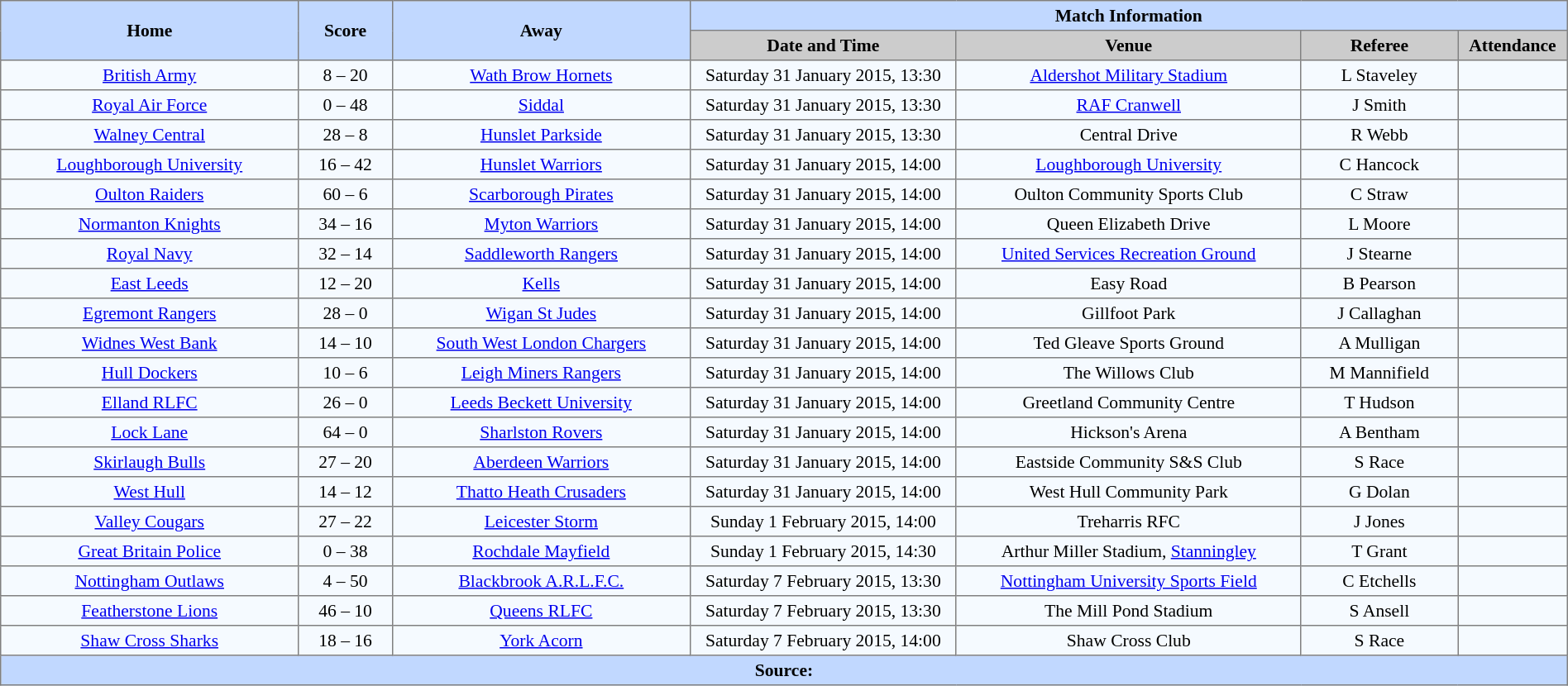<table border=1 style="border-collapse:collapse; font-size:90%; text-align:center;" cellpadding=3 cellspacing=0 width=100%>
<tr bgcolor=#C1D8FF>
<th rowspan=2 width=19%>Home</th>
<th rowspan=2 width=6%>Score</th>
<th rowspan=2 width=19%>Away</th>
<th colspan=6>Match Information</th>
</tr>
<tr bgcolor=#CCCCCC>
<th width=17%>Date and Time</th>
<th width=22%>Venue</th>
<th width=10%>Referee</th>
<th width=7%>Attendance</th>
</tr>
<tr bgcolor=#F5FAFF>
<td><a href='#'>British Army</a></td>
<td>8 – 20</td>
<td><a href='#'>Wath Brow Hornets</a></td>
<td>Saturday 31 January 2015, 13:30</td>
<td><a href='#'>Aldershot Military Stadium</a></td>
<td>L Staveley</td>
<td></td>
</tr>
<tr bgcolor=#F5FAFF>
<td><a href='#'>Royal Air Force</a></td>
<td>0 – 48</td>
<td><a href='#'>Siddal</a></td>
<td>Saturday 31 January 2015, 13:30</td>
<td><a href='#'>RAF Cranwell</a></td>
<td>J Smith</td>
<td></td>
</tr>
<tr bgcolor=#F5FAFF>
<td><a href='#'>Walney Central</a></td>
<td>28 – 8</td>
<td><a href='#'>Hunslet Parkside</a></td>
<td>Saturday 31 January 2015, 13:30</td>
<td>Central Drive</td>
<td>R Webb</td>
<td></td>
</tr>
<tr bgcolor=#F5FAFF>
<td><a href='#'>Loughborough University</a></td>
<td>16 – 42</td>
<td><a href='#'>Hunslet Warriors</a></td>
<td>Saturday 31 January 2015, 14:00</td>
<td><a href='#'>Loughborough University</a></td>
<td>C Hancock</td>
<td></td>
</tr>
<tr bgcolor=#F5FAFF>
<td><a href='#'>Oulton Raiders</a></td>
<td>60 – 6</td>
<td><a href='#'>Scarborough Pirates</a></td>
<td>Saturday 31 January 2015, 14:00</td>
<td>Oulton Community Sports Club</td>
<td>C Straw</td>
<td></td>
</tr>
<tr bgcolor=#F5FAFF>
<td><a href='#'>Normanton Knights</a></td>
<td>34 – 16</td>
<td><a href='#'>Myton Warriors</a></td>
<td>Saturday 31 January 2015, 14:00</td>
<td>Queen Elizabeth Drive</td>
<td>L Moore</td>
<td></td>
</tr>
<tr bgcolor=#F5FAFF>
<td><a href='#'>Royal Navy</a></td>
<td>32 – 14</td>
<td><a href='#'>Saddleworth Rangers</a></td>
<td>Saturday 31 January 2015, 14:00</td>
<td><a href='#'>United Services Recreation Ground</a></td>
<td>J Stearne</td>
<td></td>
</tr>
<tr bgcolor=#F5FAFF>
<td><a href='#'>East Leeds</a></td>
<td>12 – 20</td>
<td><a href='#'>Kells</a></td>
<td>Saturday 31 January 2015, 14:00</td>
<td>Easy Road</td>
<td>B Pearson</td>
<td></td>
</tr>
<tr bgcolor=#F5FAFF>
<td><a href='#'>Egremont Rangers</a></td>
<td>28 – 0</td>
<td><a href='#'>Wigan St Judes</a></td>
<td>Saturday 31 January 2015, 14:00</td>
<td>Gillfoot Park</td>
<td>J Callaghan</td>
<td></td>
</tr>
<tr bgcolor=#F5FAFF>
<td><a href='#'>Widnes West Bank</a></td>
<td>14 – 10</td>
<td><a href='#'>South West London Chargers</a></td>
<td>Saturday 31 January 2015, 14:00</td>
<td>Ted Gleave Sports Ground</td>
<td>A Mulligan</td>
<td></td>
</tr>
<tr bgcolor=#F5FAFF>
<td><a href='#'>Hull Dockers</a></td>
<td>10 – 6</td>
<td><a href='#'>Leigh Miners Rangers</a></td>
<td>Saturday 31 January 2015, 14:00</td>
<td>The Willows Club</td>
<td>M Mannifield</td>
<td></td>
</tr>
<tr bgcolor=#F5FAFF>
<td><a href='#'>Elland RLFC</a></td>
<td>26 – 0</td>
<td><a href='#'>Leeds Beckett University</a></td>
<td>Saturday 31 January 2015, 14:00</td>
<td>Greetland Community Centre</td>
<td>T Hudson</td>
<td></td>
</tr>
<tr bgcolor=#F5FAFF>
<td><a href='#'>Lock Lane</a></td>
<td>64 – 0</td>
<td><a href='#'>Sharlston Rovers</a></td>
<td>Saturday 31 January 2015, 14:00</td>
<td>Hickson's Arena</td>
<td>A Bentham</td>
<td></td>
</tr>
<tr bgcolor=#F5FAFF>
<td><a href='#'>Skirlaugh Bulls</a></td>
<td>27 – 20</td>
<td><a href='#'>Aberdeen Warriors</a></td>
<td>Saturday 31 January 2015, 14:00</td>
<td>Eastside Community S&S Club</td>
<td>S Race</td>
<td></td>
</tr>
<tr bgcolor=#F5FAFF>
<td><a href='#'>West Hull</a></td>
<td>14 – 12</td>
<td><a href='#'>Thatto Heath Crusaders</a></td>
<td>Saturday 31 January 2015, 14:00</td>
<td>West Hull Community Park</td>
<td>G Dolan</td>
<td></td>
</tr>
<tr bgcolor=#F5FAFF>
<td><a href='#'>Valley Cougars</a></td>
<td>27 – 22</td>
<td><a href='#'>Leicester Storm</a></td>
<td>Sunday 1 February 2015, 14:00</td>
<td>Treharris RFC</td>
<td>J Jones</td>
<td></td>
</tr>
<tr bgcolor=#F5FAFF>
<td><a href='#'>Great Britain Police</a></td>
<td>0 – 38</td>
<td><a href='#'>Rochdale Mayfield</a></td>
<td>Sunday 1 February 2015, 14:30</td>
<td>Arthur Miller Stadium, <a href='#'>Stanningley</a></td>
<td>T Grant</td>
<td></td>
</tr>
<tr bgcolor=#F5FAFF>
<td><a href='#'>Nottingham Outlaws</a></td>
<td>4 – 50</td>
<td><a href='#'>Blackbrook A.R.L.F.C.</a></td>
<td>Saturday 7 February 2015, 13:30</td>
<td><a href='#'>Nottingham University Sports Field</a></td>
<td>C Etchells</td>
<td></td>
</tr>
<tr bgcolor=#F5FAFF>
<td><a href='#'>Featherstone Lions</a></td>
<td>46 – 10</td>
<td><a href='#'>Queens RLFC</a></td>
<td>Saturday 7 February 2015, 13:30</td>
<td>The Mill Pond Stadium</td>
<td>S Ansell</td>
<td></td>
</tr>
<tr bgcolor=#F5FAFF>
<td><a href='#'>Shaw Cross Sharks</a></td>
<td>18 – 16</td>
<td><a href='#'>York Acorn</a></td>
<td>Saturday 7 February 2015, 14:00</td>
<td>Shaw Cross Club</td>
<td>S Race</td>
<td></td>
</tr>
<tr style="background:#c1d8ff;">
<th colspan=12>Source:</th>
</tr>
</table>
